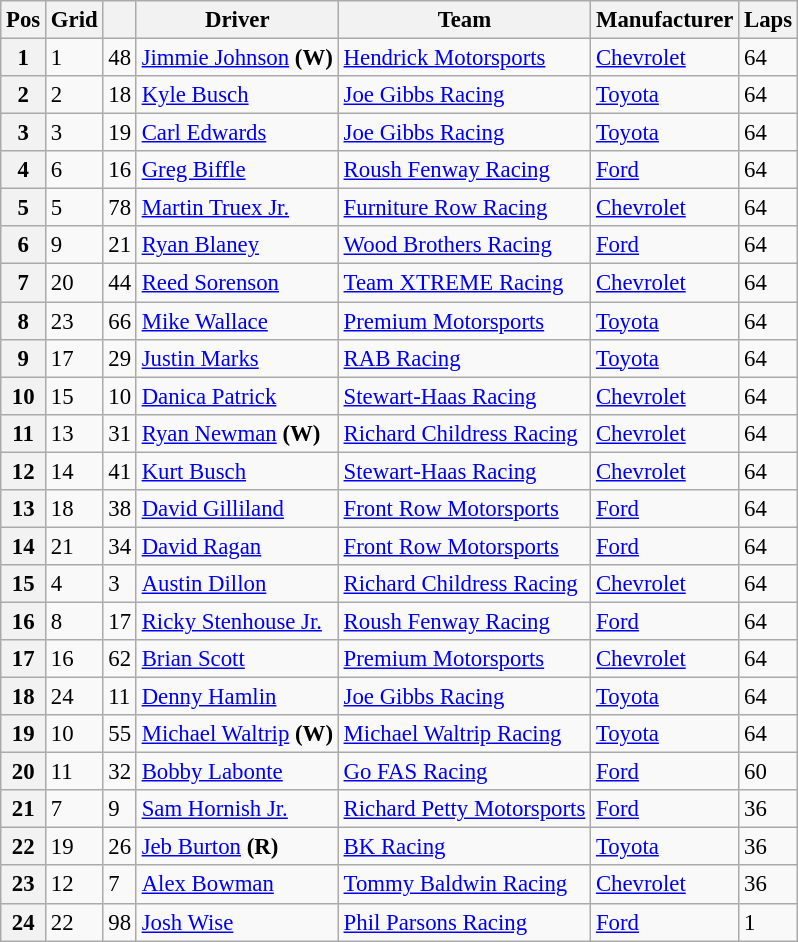<table class="wikitable" style="font-size:95%">
<tr>
<th>Pos</th>
<th>Grid</th>
<th></th>
<th>Driver</th>
<th>Team</th>
<th>Manufacturer</th>
<th>Laps</th>
</tr>
<tr>
<th>1</th>
<td>1</td>
<td>48</td>
<td><a href='#'>Jimmie Johnson</a> <strong>(W)</strong></td>
<td><a href='#'>Hendrick Motorsports</a></td>
<td><a href='#'>Chevrolet</a></td>
<td>64</td>
</tr>
<tr>
<th>2</th>
<td>2</td>
<td>18</td>
<td><a href='#'>Kyle Busch</a></td>
<td><a href='#'>Joe Gibbs Racing</a></td>
<td><a href='#'>Toyota</a></td>
<td>64</td>
</tr>
<tr>
<th>3</th>
<td>3</td>
<td>19</td>
<td><a href='#'>Carl Edwards</a></td>
<td><a href='#'>Joe Gibbs Racing</a></td>
<td><a href='#'>Toyota</a></td>
<td>64</td>
</tr>
<tr>
<th>4</th>
<td>6</td>
<td>16</td>
<td><a href='#'>Greg Biffle</a></td>
<td><a href='#'>Roush Fenway Racing</a></td>
<td><a href='#'>Ford</a></td>
<td>64</td>
</tr>
<tr>
<th>5</th>
<td>5</td>
<td>78</td>
<td><a href='#'>Martin Truex Jr.</a></td>
<td><a href='#'>Furniture Row Racing</a></td>
<td><a href='#'>Chevrolet</a></td>
<td>64</td>
</tr>
<tr>
<th>6</th>
<td>9</td>
<td>21</td>
<td><a href='#'>Ryan Blaney</a></td>
<td><a href='#'>Wood Brothers Racing</a></td>
<td><a href='#'>Ford</a></td>
<td>64</td>
</tr>
<tr>
<th>7</th>
<td>20</td>
<td>44</td>
<td><a href='#'>Reed Sorenson</a></td>
<td><a href='#'>Team XTREME Racing</a></td>
<td><a href='#'>Chevrolet</a></td>
<td>64</td>
</tr>
<tr>
<th>8</th>
<td>23</td>
<td>66</td>
<td><a href='#'>Mike Wallace</a></td>
<td><a href='#'>Premium Motorsports</a></td>
<td><a href='#'>Toyota</a></td>
<td>64</td>
</tr>
<tr>
<th>9</th>
<td>17</td>
<td>29</td>
<td><a href='#'>Justin Marks</a></td>
<td><a href='#'>RAB Racing</a></td>
<td><a href='#'>Toyota</a></td>
<td>64</td>
</tr>
<tr>
<th>10</th>
<td>15</td>
<td>10</td>
<td><a href='#'>Danica Patrick</a></td>
<td><a href='#'>Stewart-Haas Racing</a></td>
<td><a href='#'>Chevrolet</a></td>
<td>64</td>
</tr>
<tr>
<th>11</th>
<td>13</td>
<td>31</td>
<td><a href='#'>Ryan Newman</a> <strong>(W)</strong></td>
<td><a href='#'>Richard Childress Racing</a></td>
<td><a href='#'>Chevrolet</a></td>
<td>64</td>
</tr>
<tr>
<th>12</th>
<td>14</td>
<td>41</td>
<td><a href='#'>Kurt Busch</a></td>
<td><a href='#'>Stewart-Haas Racing</a></td>
<td><a href='#'>Chevrolet</a></td>
<td>64</td>
</tr>
<tr>
<th>13</th>
<td>18</td>
<td>38</td>
<td><a href='#'>David Gilliland</a></td>
<td><a href='#'>Front Row Motorsports</a></td>
<td><a href='#'>Ford</a></td>
<td>64</td>
</tr>
<tr>
<th>14</th>
<td>21</td>
<td>34</td>
<td><a href='#'>David Ragan</a></td>
<td><a href='#'>Front Row Motorsports</a></td>
<td><a href='#'>Ford</a></td>
<td>64</td>
</tr>
<tr>
<th>15</th>
<td>4</td>
<td>3</td>
<td><a href='#'>Austin Dillon</a></td>
<td><a href='#'>Richard Childress Racing</a></td>
<td><a href='#'>Chevrolet</a></td>
<td>64</td>
</tr>
<tr>
<th>16</th>
<td>8</td>
<td>17</td>
<td><a href='#'>Ricky Stenhouse Jr.</a></td>
<td><a href='#'>Roush Fenway Racing</a></td>
<td><a href='#'>Ford</a></td>
<td>64</td>
</tr>
<tr>
<th>17</th>
<td>16</td>
<td>62</td>
<td><a href='#'>Brian Scott</a></td>
<td><a href='#'>Premium Motorsports</a></td>
<td><a href='#'>Chevrolet</a></td>
<td>64</td>
</tr>
<tr>
<th>18</th>
<td>24</td>
<td>11</td>
<td><a href='#'>Denny Hamlin</a></td>
<td><a href='#'>Joe Gibbs Racing</a></td>
<td><a href='#'>Toyota</a></td>
<td>64</td>
</tr>
<tr>
<th>19</th>
<td>10</td>
<td>55</td>
<td><a href='#'>Michael Waltrip</a> <strong>(W)</strong></td>
<td><a href='#'>Michael Waltrip Racing</a></td>
<td><a href='#'>Toyota</a></td>
<td>64</td>
</tr>
<tr>
<th>20</th>
<td>11</td>
<td>32</td>
<td><a href='#'>Bobby Labonte</a></td>
<td><a href='#'>Go FAS Racing</a></td>
<td><a href='#'>Ford</a></td>
<td>60</td>
</tr>
<tr>
<th>21</th>
<td>7</td>
<td>9</td>
<td><a href='#'>Sam Hornish Jr.</a></td>
<td><a href='#'>Richard Petty Motorsports</a></td>
<td><a href='#'>Ford</a></td>
<td>36</td>
</tr>
<tr>
<th>22</th>
<td>19</td>
<td>26</td>
<td><a href='#'>Jeb Burton</a> <strong>(R)</strong></td>
<td><a href='#'>BK Racing</a></td>
<td><a href='#'>Toyota</a></td>
<td>36</td>
</tr>
<tr>
<th>23</th>
<td>12</td>
<td>7</td>
<td><a href='#'>Alex Bowman</a></td>
<td><a href='#'>Tommy Baldwin Racing</a></td>
<td><a href='#'>Chevrolet</a></td>
<td>36</td>
</tr>
<tr>
<th>24</th>
<td>22</td>
<td>98</td>
<td><a href='#'>Josh Wise</a></td>
<td><a href='#'>Phil Parsons Racing</a></td>
<td><a href='#'>Ford</a></td>
<td>1</td>
</tr>
</table>
